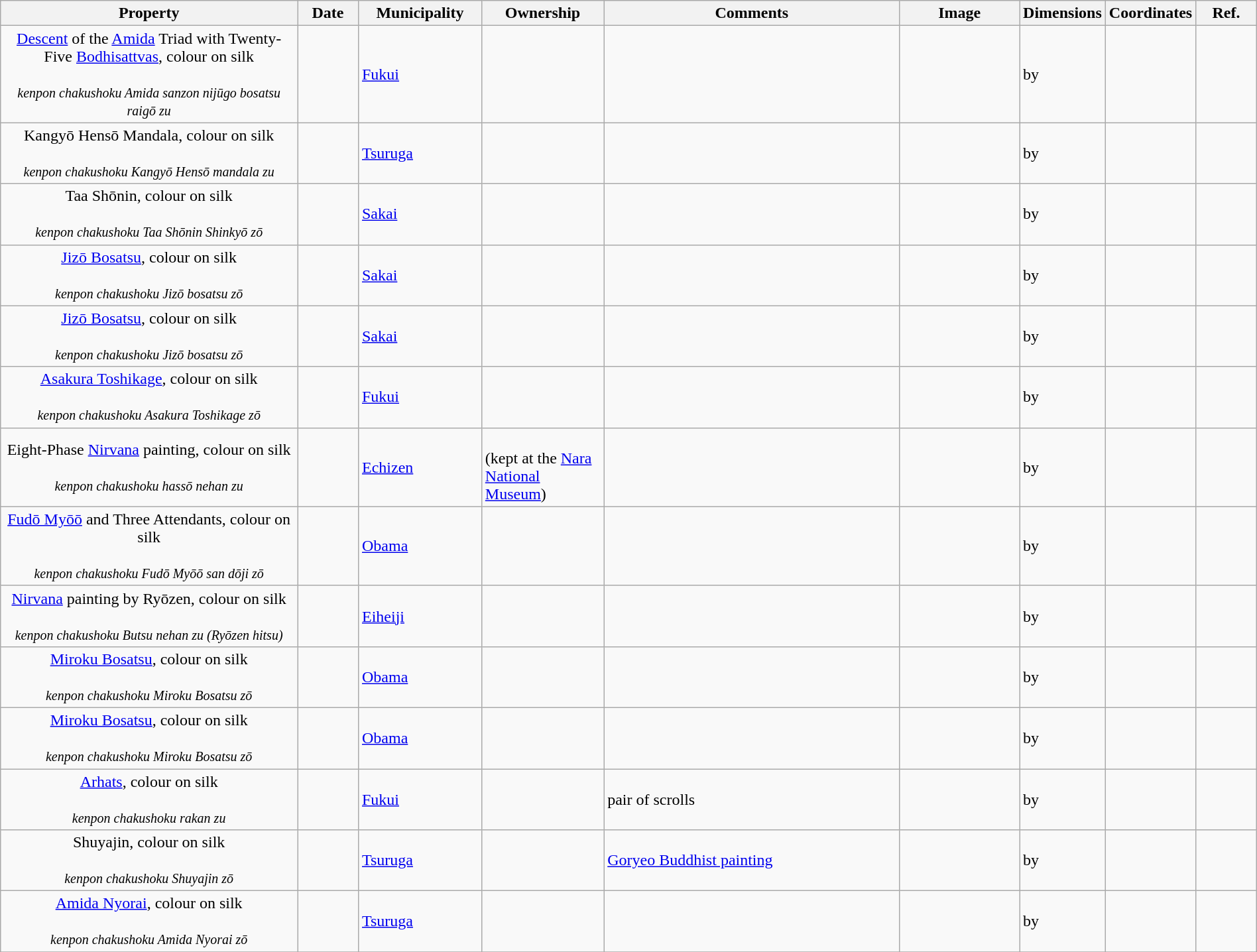<table class="wikitable sortable"  style="width:100%;">
<tr>
<th width="25%" align="left">Property</th>
<th width="5%" align="left">Date</th>
<th width="10%" align="left">Municipality</th>
<th width="10%" align="left">Ownership</th>
<th width="25%" align="left" class="unsortable">Comments</th>
<th width="10%" align="left" class="unsortable">Image</th>
<th width="5%" align="left" class="unsortable">Dimensions</th>
<th width="5%" align="left" class="unsortable">Coordinates</th>
<th width="5%" align="left" class="unsortable">Ref.</th>
</tr>
<tr>
<td align="center"><a href='#'>Descent</a> of the <a href='#'>Amida</a> Triad with Twenty-Five <a href='#'>Bodhisattvas</a>, colour on silk<br><br><small><em>kenpon chakushoku Amida sanzon nijūgo bosatsu raigō zu</em></small></td>
<td></td>
<td><a href='#'>Fukui</a></td>
<td></td>
<td></td>
<td></td>
<td> by </td>
<td></td>
<td></td>
</tr>
<tr>
<td align="center">Kangyō Hensō Mandala, colour on silk<br><br><small><em>kenpon chakushoku Kangyō Hensō mandala zu</em></small></td>
<td></td>
<td><a href='#'>Tsuruga</a></td>
<td></td>
<td></td>
<td></td>
<td> by </td>
<td></td>
<td></td>
</tr>
<tr>
<td align="center">Taa Shōnin, colour on silk<br><br><small><em>kenpon chakushoku Taa Shōnin Shinkyō zō</em></small></td>
<td></td>
<td><a href='#'>Sakai</a></td>
<td></td>
<td></td>
<td></td>
<td> by </td>
<td></td>
<td></td>
</tr>
<tr>
<td align="center"><a href='#'>Jizō Bosatsu</a>, colour on silk<br><br><small><em>kenpon chakushoku Jizō bosatsu zō</em></small></td>
<td></td>
<td><a href='#'>Sakai</a></td>
<td></td>
<td></td>
<td></td>
<td> by </td>
<td></td>
<td></td>
</tr>
<tr>
<td align="center"><a href='#'>Jizō Bosatsu</a>, colour on silk<br><br><small><em>kenpon chakushoku Jizō bosatsu zō</em></small></td>
<td></td>
<td><a href='#'>Sakai</a></td>
<td></td>
<td></td>
<td></td>
<td> by </td>
<td></td>
<td></td>
</tr>
<tr>
<td align="center"><a href='#'>Asakura Toshikage</a>, colour on silk<br><br><small><em>kenpon chakushoku Asakura Toshikage zō</em></small></td>
<td></td>
<td><a href='#'>Fukui</a></td>
<td></td>
<td></td>
<td></td>
<td> by </td>
<td></td>
<td></td>
</tr>
<tr>
<td align="center">Eight-Phase <a href='#'>Nirvana</a> painting, colour on silk<br><br><small><em>kenpon chakushoku hassō nehan zu</em></small></td>
<td></td>
<td><a href='#'>Echizen</a></td>
<td><br>(kept at the <a href='#'>Nara National Museum</a>)</td>
<td></td>
<td></td>
<td> by </td>
<td></td>
<td></td>
</tr>
<tr>
<td align="center"><a href='#'>Fudō Myōō</a> and Three Attendants, colour on silk<br><br><small><em>kenpon chakushoku Fudō Myōō san dōji zō</em></small></td>
<td></td>
<td><a href='#'>Obama</a></td>
<td></td>
<td></td>
<td></td>
<td> by </td>
<td></td>
<td></td>
</tr>
<tr>
<td align="center"><a href='#'>Nirvana</a> painting by Ryōzen, colour on silk<br><br><small><em>kenpon chakushoku Butsu nehan zu (Ryōzen hitsu)</em></small></td>
<td></td>
<td><a href='#'>Eiheiji</a></td>
<td></td>
<td></td>
<td></td>
<td> by </td>
<td></td>
<td></td>
</tr>
<tr>
<td align="center"><a href='#'>Miroku Bosatsu</a>, colour on silk<br><br><small><em>kenpon chakushoku Miroku Bosatsu zō</em></small></td>
<td></td>
<td><a href='#'>Obama</a></td>
<td></td>
<td></td>
<td></td>
<td> by </td>
<td></td>
<td></td>
</tr>
<tr>
<td align="center"><a href='#'>Miroku Bosatsu</a>, colour on silk<br><br><small><em>kenpon chakushoku Miroku Bosatsu zō</em></small></td>
<td></td>
<td><a href='#'>Obama</a></td>
<td></td>
<td></td>
<td></td>
<td> by </td>
<td></td>
<td></td>
</tr>
<tr>
<td align="center"><a href='#'>Arhats</a>, colour on silk<br><br><small><em>kenpon chakushoku rakan zu</em></small></td>
<td></td>
<td><a href='#'>Fukui</a></td>
<td></td>
<td>pair of scrolls</td>
<td></td>
<td> by </td>
<td></td>
<td></td>
</tr>
<tr>
<td align="center">Shuyajin, colour on silk<br><br><small><em>kenpon chakushoku Shuyajin zō</em></small></td>
<td></td>
<td><a href='#'>Tsuruga</a></td>
<td></td>
<td><a href='#'>Goryeo Buddhist painting</a></td>
<td></td>
<td> by </td>
<td></td>
<td></td>
</tr>
<tr>
<td align="center"><a href='#'>Amida Nyorai</a>, colour on silk<br><br><small><em>kenpon chakushoku Amida Nyorai zō</em></small></td>
<td></td>
<td><a href='#'>Tsuruga</a></td>
<td></td>
<td></td>
<td></td>
<td> by </td>
<td></td>
<td></td>
</tr>
<tr>
</tr>
</table>
